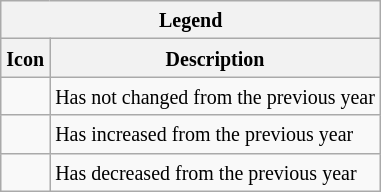<table class="wikitable">
<tr>
<th colspan="2"><small>Legend</small></th>
</tr>
<tr>
<th><small> Icon</small></th>
<th><small> Description</small></th>
</tr>
<tr>
<td></td>
<td><small>Has not changed from the previous year</small></td>
</tr>
<tr>
<td></td>
<td><small>Has increased from the previous year</small></td>
</tr>
<tr>
<td></td>
<td><small>Has decreased from the previous year</small></td>
</tr>
</table>
